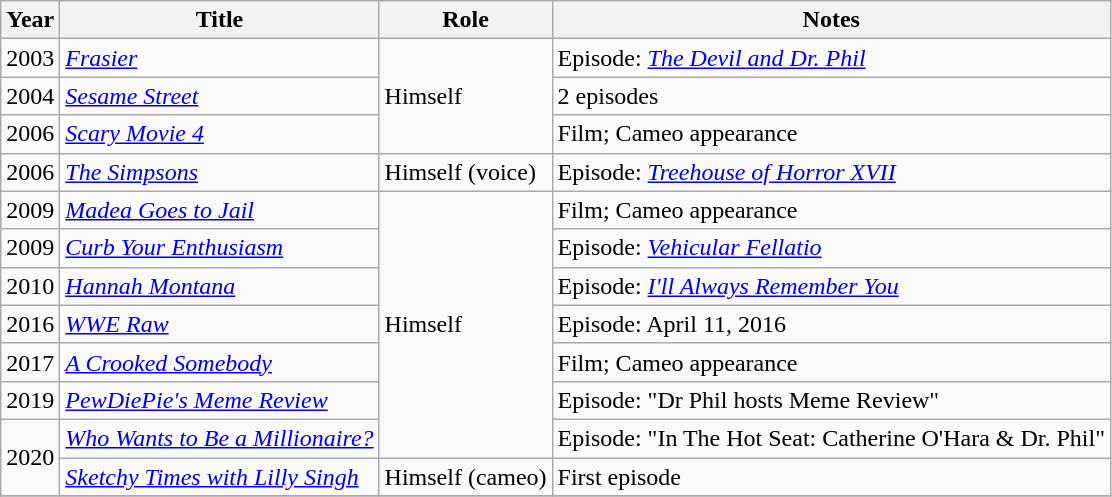<table class="wikitable sortable">
<tr>
<th>Year</th>
<th>Title</th>
<th>Role</th>
<th class="unsortable">Notes</th>
</tr>
<tr>
<td>2003</td>
<td><em><a href='#'>Frasier</a></em></td>
<td rowspan="3">Himself</td>
<td>Episode: <em><a href='#'>The Devil and Dr. Phil</a></em></td>
</tr>
<tr>
<td>2004</td>
<td><em><a href='#'>Sesame Street</a></em></td>
<td>2 episodes</td>
</tr>
<tr>
<td>2006</td>
<td><em><a href='#'>Scary Movie 4</a></em></td>
<td>Film; Cameo appearance</td>
</tr>
<tr>
<td>2006</td>
<td><em><a href='#'>The Simpsons</a></em></td>
<td>Himself (voice)</td>
<td>Episode: <em><a href='#'>Treehouse of Horror XVII</a></em></td>
</tr>
<tr>
<td>2009</td>
<td><em><a href='#'>Madea Goes to Jail</a></em></td>
<td rowspan="7">Himself</td>
<td>Film; Cameo appearance</td>
</tr>
<tr>
<td>2009</td>
<td><em><a href='#'>Curb Your Enthusiasm</a></em></td>
<td>Episode: <em><a href='#'>Vehicular Fellatio</a></em></td>
</tr>
<tr>
<td>2010</td>
<td><em><a href='#'>Hannah Montana</a></em></td>
<td>Episode: <em><a href='#'>I'll Always Remember You</a></em></td>
</tr>
<tr>
<td>2016</td>
<td><em><a href='#'>WWE Raw</a></em></td>
<td>Episode: April 11, 2016</td>
</tr>
<tr>
<td>2017</td>
<td><em><a href='#'>A Crooked Somebody</a></em></td>
<td>Film; Cameo appearance</td>
</tr>
<tr>
<td>2019</td>
<td><em><a href='#'>PewDiePie's Meme Review</a></em></td>
<td>Episode: "Dr Phil hosts Meme Review"</td>
</tr>
<tr>
<td rowspan="2">2020</td>
<td><em><a href='#'>Who Wants to Be a Millionaire?</a></em></td>
<td>Episode: "In The Hot Seat: Catherine O'Hara & Dr. Phil"</td>
</tr>
<tr>
<td><em><a href='#'>Sketchy Times with Lilly Singh</a></em></td>
<td>Himself (cameo)</td>
<td>First episode</td>
</tr>
<tr>
</tr>
</table>
